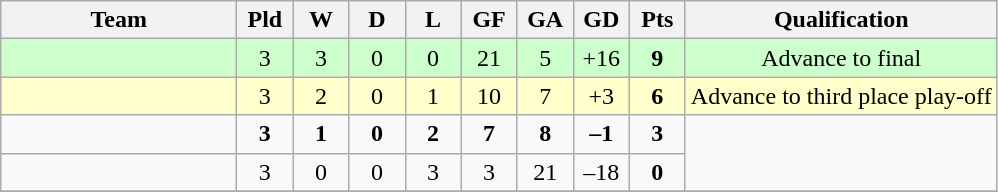<table class="wikitable" style="text-align: center;">
<tr>
<th width=150>Team</th>
<th width=30>Pld</th>
<th width=30>W</th>
<th width=30>D</th>
<th width=30>L</th>
<th width=30>GF</th>
<th width=30>GA</th>
<th width=30>GD</th>
<th width=30>Pts</th>
<th>Qualification</th>
</tr>
<tr bgcolor=ccffcc>
<td align=left></td>
<td>3</td>
<td>3</td>
<td>0</td>
<td>0</td>
<td>21</td>
<td>5</td>
<td>+16</td>
<td><strong>9</strong></td>
<td>Advance to final</td>
</tr>
<tr bgcolor=ffffcc>
<td align=left></td>
<td>3</td>
<td>2</td>
<td>0</td>
<td>1</td>
<td>10</td>
<td>7</td>
<td>+3</td>
<td><strong>6</strong></td>
<td>Advance to third place play-off</td>
</tr>
<tr>
<td align=left><strong></strong></td>
<td><strong>3</strong></td>
<td><strong>1</strong></td>
<td><strong>0</strong></td>
<td><strong>2</strong></td>
<td><strong>7</strong></td>
<td><strong>8</strong></td>
<td><strong>–1</strong></td>
<td><strong>3</strong></td>
<td rowspan=2></td>
</tr>
<tr>
<td align=left></td>
<td>3</td>
<td>0</td>
<td>0</td>
<td>3</td>
<td>3</td>
<td>21</td>
<td>–18</td>
<td><strong>0</strong></td>
</tr>
<tr>
</tr>
</table>
